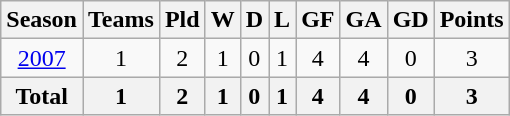<table class="wikitable sortable" style="text-align:center">
<tr>
<th>Season</th>
<th>Teams</th>
<th>Pld</th>
<th>W</th>
<th>D</th>
<th>L</th>
<th>GF</th>
<th>GA</th>
<th>GD</th>
<th>Points</th>
</tr>
<tr>
<td><a href='#'>2007</a></td>
<td>1</td>
<td>2</td>
<td>1</td>
<td>0</td>
<td>1</td>
<td>4</td>
<td>4</td>
<td>0</td>
<td>3</td>
</tr>
<tr>
<th>Total</th>
<th>1</th>
<th>2</th>
<th>1</th>
<th>0</th>
<th>1</th>
<th>4</th>
<th>4</th>
<th>0</th>
<th>3</th>
</tr>
</table>
